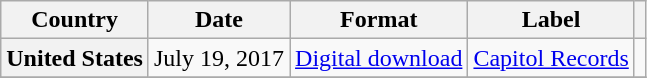<table class="wikitable plainrowheaders">
<tr>
<th>Country</th>
<th>Date</th>
<th>Format</th>
<th>Label</th>
<th></th>
</tr>
<tr>
<th scope="row">United States</th>
<td>July 19, 2017</td>
<td><a href='#'>Digital download</a></td>
<td><a href='#'>Capitol Records</a></td>
<td></td>
</tr>
<tr>
</tr>
</table>
